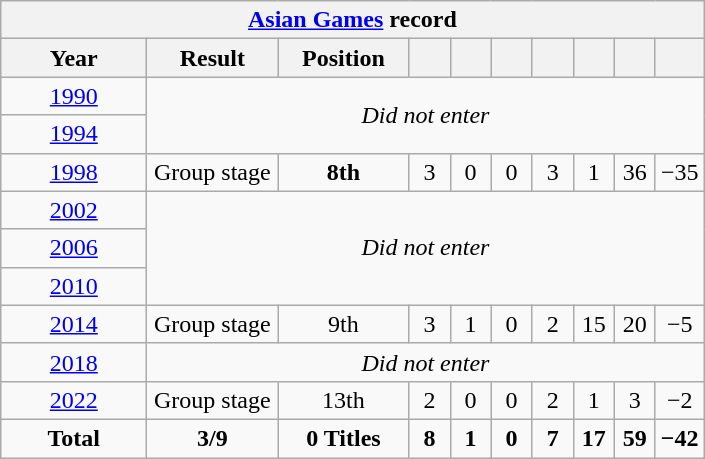<table class="wikitable" style="text-align: center;">
<tr>
<th colspan="10" #0000FF;><a href='#'>Asian Games</a> record</th>
</tr>
<tr>
<th style="width:90px;">Year</th>
<th style="width:80px;">Result</th>
<th style="width:80px;">Position</th>
<th style="width:20px;"></th>
<th style="width:20px;"></th>
<th style="width:20px;"></th>
<th style="width:20px;"></th>
<th style="width:20px;"></th>
<th style="width:20px;"></th>
<th style="width:20px;"></th>
</tr>
<tr>
<td> <a href='#'>1990</a></td>
<td colspan=9 rowspan=2><em>Did not enter</em></td>
</tr>
<tr>
<td> <a href='#'>1994</a></td>
</tr>
<tr>
<td> <a href='#'>1998</a></td>
<td>Group stage</td>
<td><strong>8th</strong></td>
<td>3</td>
<td>0</td>
<td>0</td>
<td>3</td>
<td>1</td>
<td>36</td>
<td>−35</td>
</tr>
<tr>
<td> <a href='#'>2002</a></td>
<td colspan=9 rowspan=3><em>Did not enter</em></td>
</tr>
<tr>
<td> <a href='#'>2006</a></td>
</tr>
<tr>
<td> <a href='#'>2010</a></td>
</tr>
<tr>
<td> <a href='#'>2014</a></td>
<td>Group stage</td>
<td>9th</td>
<td>3</td>
<td>1</td>
<td>0</td>
<td>2</td>
<td>15</td>
<td>20</td>
<td>−5</td>
</tr>
<tr>
<td> <a href='#'>2018</a></td>
<td colspan=9><em>Did not enter</em></td>
</tr>
<tr>
<td> <a href='#'>2022</a></td>
<td>Group stage</td>
<td>13th</td>
<td>2</td>
<td>0</td>
<td>0</td>
<td>2</td>
<td>1</td>
<td>3</td>
<td>−2</td>
</tr>
<tr>
<td #0000FF;><strong>Total</strong></td>
<td #0000FF;><strong> 3/9 </strong></td>
<td #0000FF;><strong>0 Titles</strong></td>
<td #0000FF;><strong>8 </strong></td>
<td #0000FF;><strong> 1 </strong></td>
<td #0000FF;><strong> 0 </strong></td>
<td #0000FF;><strong> 7 </strong></td>
<td #0000FF;><strong> 17 </strong></td>
<td #0000FF;><strong> 59 </strong></td>
<td #0000FF;><strong>−42</strong></td>
</tr>
</table>
